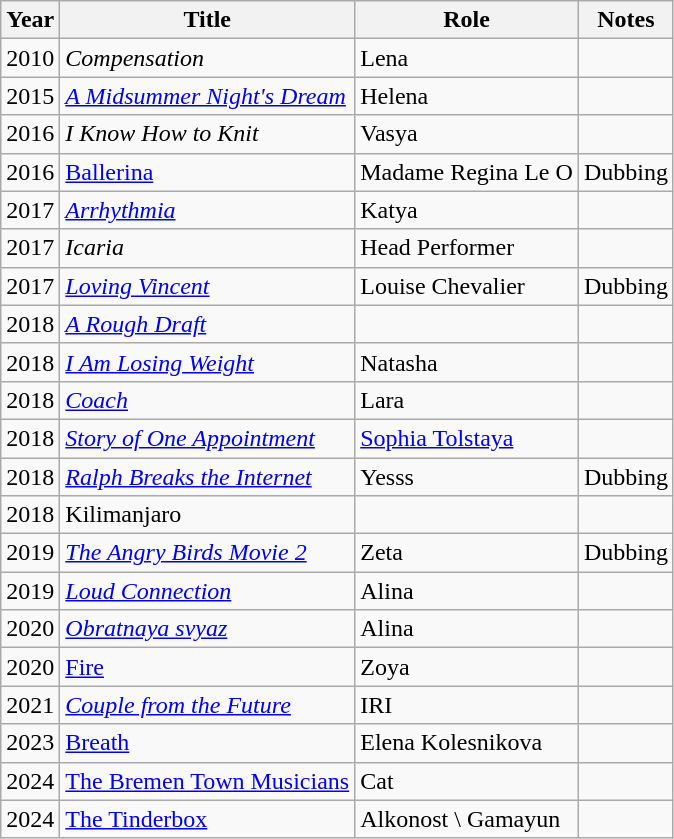<table class="wikitable sortable">
<tr>
<th>Year</th>
<th>Title</th>
<th>Role</th>
<th>Notes</th>
</tr>
<tr>
<td>2010</td>
<td><em>Compensation</em></td>
<td>Lena</td>
<td></td>
</tr>
<tr>
<td>2015</td>
<td><em> <a href='#'>A Midsummer Night's Dream</a></em></td>
<td>Helena</td>
<td></td>
</tr>
<tr>
<td>2016</td>
<td><em>I Know How to Knit</em></td>
<td>Vasya</td>
<td></td>
</tr>
<tr>
<td>2016</td>
<td><a href='#'>Ballerina</a></td>
<td>Madame Regina Le O</td>
<td>Dubbing</td>
</tr>
<tr>
<td>2017</td>
<td><em><a href='#'>Arrhythmia</a></em></td>
<td>Katya</td>
<td></td>
</tr>
<tr>
<td>2017</td>
<td><em>Icaria</em></td>
<td>Head Performer</td>
<td></td>
</tr>
<tr>
<td>2017</td>
<td><em><a href='#'>Loving Vincent</a></em></td>
<td>Louise Chevalier</td>
<td>Dubbing</td>
</tr>
<tr>
<td>2018</td>
<td><em><a href='#'>A Rough Draft</a></em></td>
<td></td>
<td></td>
</tr>
<tr>
<td>2018</td>
<td><em><a href='#'>I Am Losing Weight</a></em></td>
<td>Natasha</td>
<td></td>
</tr>
<tr>
<td>2018</td>
<td><em><a href='#'>Coach</a></em></td>
<td>Lara</td>
<td></td>
</tr>
<tr>
<td>2018</td>
<td><em><a href='#'>Story of One Appointment</a></em></td>
<td><a href='#'>Sophia Tolstaya</a></td>
<td></td>
</tr>
<tr>
<td>2018</td>
<td><em><a href='#'>Ralph Breaks the Internet</a></em></td>
<td>Yesss</td>
<td>Dubbing</td>
</tr>
<tr>
<td>2018</td>
<td>Kilimanjaro</td>
<td></td>
<td></td>
</tr>
<tr>
<td>2019</td>
<td><em><a href='#'>The Angry Birds Movie 2</a></em></td>
<td>Zeta</td>
<td>Dubbing</td>
</tr>
<tr>
<td>2019</td>
<td><em><a href='#'>Loud Connection</a></em></td>
<td>Alina</td>
<td></td>
</tr>
<tr>
<td>2020</td>
<td><em><a href='#'>Obratnaya svyaz</a></em></td>
<td>Alina</td>
<td></td>
</tr>
<tr>
<td>2020</td>
<td><a href='#'>Fire</a></td>
<td>Zoya</td>
<td></td>
</tr>
<tr>
<td>2021</td>
<td><em><a href='#'>Couple from the Future</a></em></td>
<td>IRI</td>
<td></td>
</tr>
<tr>
<td>2023</td>
<td><a href='#'>Breath</a></td>
<td>Elena Kolesnikova</td>
<td></td>
</tr>
<tr>
<td>2024</td>
<td><a href='#'>The Bremen Town Musicians</a></td>
<td>Cat</td>
<td></td>
</tr>
<tr>
<td>2024</td>
<td><a href='#'>The Tinderbox</a></td>
<td>Alkonost \ Gamayun</td>
<td></td>
</tr>
</table>
